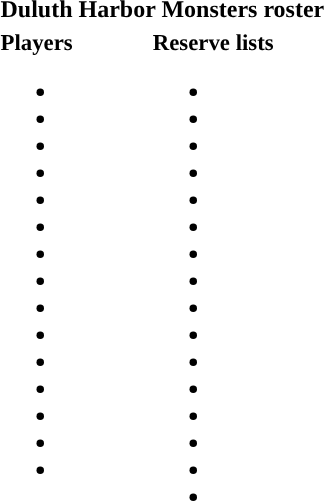<table class="toccolours" style="text-align: left;">
<tr>
<th colspan="7">Duluth Harbor Monsters roster</th>
</tr>
<tr>
<td style="font-size: 95%;vertical-align:top;"><strong>Players</strong><br><ul><li></li><li></li><li></li><li></li><li></li><li></li><li></li><li></li><li></li><li></li><li></li><li></li><li></li><li></li><li></li></ul></td>
<td style="width: 25px;"></td>
<td style="font-size: 95%;vertical-align:top;"><strong>Reserve lists</strong><br><ul><li></li><li></li><li></li><li></li><li></li><li></li><li></li><li></li><li></li><li></li><li></li><li></li><li></li><li></li><li></li><li></li></ul></td>
</tr>
<tr>
</tr>
</table>
